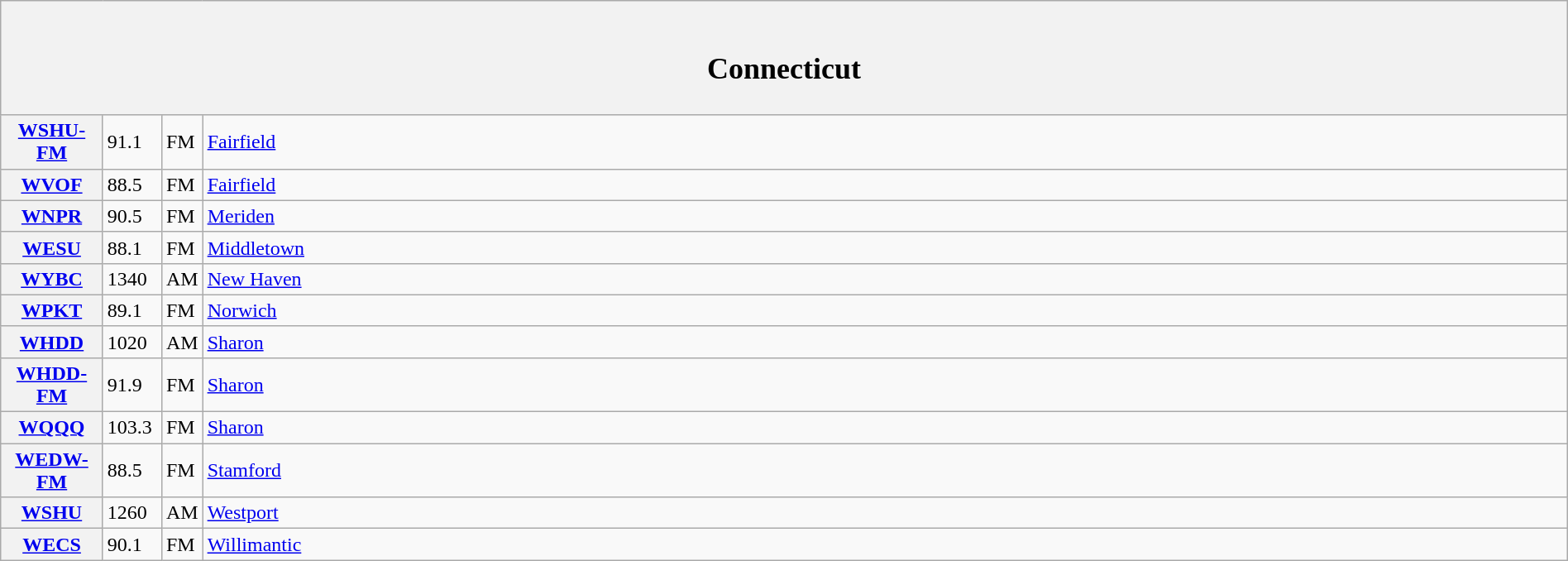<table class="wikitable mw-collapsible" style="width:100%">
<tr>
<th scope="col" colspan="4"><br><h2>Connecticut</h2></th>
</tr>
<tr>
<th scope="row" style="width: 75px;"><a href='#'>WSHU-FM</a></th>
<td style="width: 40px;">91.1</td>
<td style="width: 21px;">FM</td>
<td><a href='#'>Fairfield</a></td>
</tr>
<tr>
<th scope="row"><a href='#'>WVOF</a></th>
<td>88.5</td>
<td>FM</td>
<td><a href='#'>Fairfield</a></td>
</tr>
<tr>
<th scope="row"><a href='#'>WNPR</a></th>
<td>90.5</td>
<td>FM</td>
<td><a href='#'>Meriden</a></td>
</tr>
<tr>
<th scope="row"><a href='#'>WESU</a></th>
<td>88.1</td>
<td>FM</td>
<td><a href='#'>Middletown</a></td>
</tr>
<tr>
<th scope="row"><a href='#'>WYBC</a></th>
<td>1340</td>
<td>AM</td>
<td><a href='#'>New Haven</a></td>
</tr>
<tr>
<th scope="row"><a href='#'>WPKT</a></th>
<td>89.1</td>
<td>FM</td>
<td><a href='#'>Norwich</a></td>
</tr>
<tr>
<th scope="row"><a href='#'>WHDD</a></th>
<td>1020</td>
<td>AM</td>
<td><a href='#'>Sharon</a></td>
</tr>
<tr>
<th scope="row"><a href='#'>WHDD-FM</a></th>
<td>91.9</td>
<td>FM</td>
<td><a href='#'>Sharon</a></td>
</tr>
<tr>
<th scope="row"><a href='#'>WQQQ</a></th>
<td>103.3</td>
<td>FM</td>
<td><a href='#'>Sharon</a></td>
</tr>
<tr>
<th scope="row"><a href='#'>WEDW-FM</a></th>
<td>88.5</td>
<td>FM</td>
<td><a href='#'>Stamford</a></td>
</tr>
<tr>
<th scope="row"><a href='#'>WSHU</a></th>
<td>1260</td>
<td>AM</td>
<td><a href='#'>Westport</a></td>
</tr>
<tr>
<th scope="row"><a href='#'>WECS</a></th>
<td>90.1</td>
<td>FM</td>
<td><a href='#'>Willimantic</a></td>
</tr>
</table>
